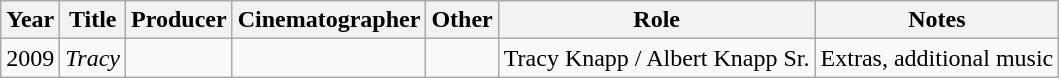<table class="wikitable">
<tr>
<th>Year</th>
<th>Title</th>
<th>Producer</th>
<th>Cinematographer</th>
<th>Other</th>
<th>Role</th>
<th>Notes</th>
</tr>
<tr>
<td>2009</td>
<td><em>Tracy</em></td>
<td></td>
<td></td>
<td></td>
<td>Tracy Knapp / Albert Knapp Sr.</td>
<td>Extras, additional music</td>
</tr>
</table>
